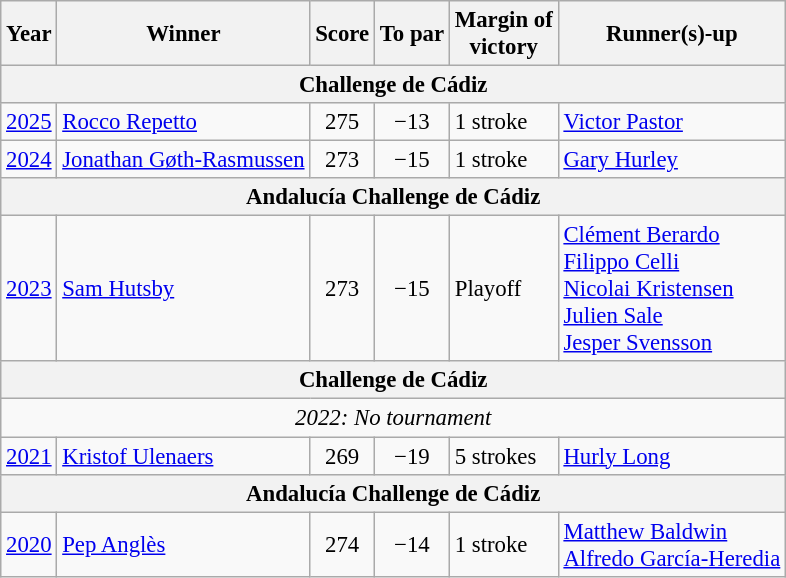<table class=wikitable style="font-size:95%">
<tr>
<th>Year</th>
<th>Winner</th>
<th>Score</th>
<th>To par</th>
<th>Margin of<br>victory</th>
<th>Runner(s)-up</th>
</tr>
<tr>
<th colspan=7>Challenge de Cádiz</th>
</tr>
<tr>
<td><a href='#'>2025</a></td>
<td> <a href='#'>Rocco Repetto</a></td>
<td align=center>275</td>
<td align=center>−13</td>
<td>1 stroke</td>
<td> <a href='#'>Victor Pastor</a></td>
</tr>
<tr>
<td><a href='#'>2024</a></td>
<td> <a href='#'>Jonathan Gøth-Rasmussen</a></td>
<td align=center>273</td>
<td align=center>−15</td>
<td>1 stroke</td>
<td> <a href='#'>Gary Hurley</a></td>
</tr>
<tr>
<th colspan=7>Andalucía Challenge de Cádiz</th>
</tr>
<tr>
<td><a href='#'>2023</a></td>
<td> <a href='#'>Sam Hutsby</a></td>
<td align=center>273</td>
<td align=center>−15</td>
<td>Playoff</td>
<td> <a href='#'>Clément Berardo</a><br> <a href='#'>Filippo Celli</a><br> <a href='#'>Nicolai Kristensen</a><br> <a href='#'>Julien Sale</a><br> <a href='#'>Jesper Svensson</a></td>
</tr>
<tr>
<th colspan=7>Challenge de Cádiz</th>
</tr>
<tr>
<td colspan=7 align=center><em>2022: No tournament</em></td>
</tr>
<tr>
<td><a href='#'>2021</a></td>
<td> <a href='#'>Kristof Ulenaers</a></td>
<td align=center>269</td>
<td align=center>−19</td>
<td>5 strokes</td>
<td> <a href='#'>Hurly Long</a></td>
</tr>
<tr>
<th colspan=7>Andalucía Challenge de Cádiz</th>
</tr>
<tr>
<td><a href='#'>2020</a></td>
<td> <a href='#'>Pep Anglès</a></td>
<td align=center>274</td>
<td align=center>−14</td>
<td>1 stroke</td>
<td> <a href='#'>Matthew Baldwin</a><br> <a href='#'>Alfredo García-Heredia</a></td>
</tr>
</table>
